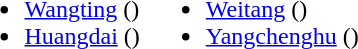<table>
<tr>
<td valign="top"><br><ul><li><a href='#'>Wangting</a> ()</li><li><a href='#'>Huangdai</a> ()</li></ul></td>
<td valign="top"><br><ul><li><a href='#'>Weitang</a> ()</li><li><a href='#'>Yangchenghu</a> ()</li></ul></td>
</tr>
</table>
